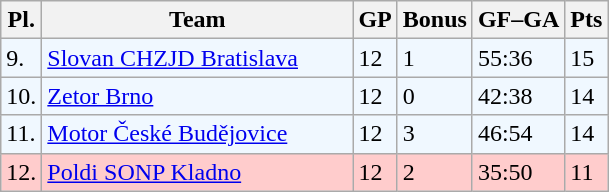<table class="wikitable">
<tr>
<th>Pl.</th>
<th width="200">Team</th>
<th>GP</th>
<th>Bonus</th>
<th>GF–GA</th>
<th>Pts</th>
</tr>
<tr bgcolor="#f0f8ff">
<td>9.</td>
<td><a href='#'>Slovan CHZJD Bratislava</a></td>
<td>12</td>
<td>1</td>
<td>55:36</td>
<td>15</td>
</tr>
<tr bgcolor="#f0f8ff">
<td>10.</td>
<td><a href='#'>Zetor Brno</a></td>
<td>12</td>
<td>0</td>
<td>42:38</td>
<td>14</td>
</tr>
<tr bgcolor="#f0f8ff">
<td>11.</td>
<td><a href='#'>Motor České Budějovice</a></td>
<td>12</td>
<td>3</td>
<td>46:54</td>
<td>14</td>
</tr>
<tr bgcolor="#ffcccc">
<td>12.</td>
<td><a href='#'>Poldi SONP Kladno</a></td>
<td>12</td>
<td>2</td>
<td>35:50</td>
<td>11</td>
</tr>
</table>
